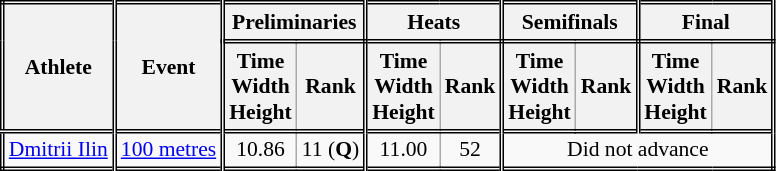<table class=wikitable style="font-size:90%; border: double;">
<tr>
<th rowspan="2" style="border-right:double">Athlete</th>
<th rowspan="2" style="border-right:double">Event</th>
<th colspan="2" style="border-right:double; border-bottom:double;">Preliminaries</th>
<th colspan="2" style="border-right:double; border-bottom:double;">Heats</th>
<th colspan="2" style="border-right:double; border-bottom:double;">Semifinals</th>
<th colspan="2" style="border-right:double; border-bottom:double;">Final</th>
</tr>
<tr>
<th>Time<br>Width<br>Height</th>
<th style="border-right:double">Rank</th>
<th>Time<br>Width<br>Height</th>
<th style="border-right:double">Rank</th>
<th>Time<br>Width<br>Height</th>
<th style="border-right:double">Rank</th>
<th>Time<br>Width<br>Height</th>
<th style="border-right:double">Rank</th>
</tr>
<tr style="border-top: double;">
<td style="border-right:double"><a href='#'>Dmitrii Ilin</a></td>
<td style="border-right:double"><a href='#'>100 metres</a></td>
<td align=center>10.86</td>
<td align=center style="border-right:double">11 (<strong>Q</strong>)</td>
<td align=center>11.00</td>
<td align=center style="border-right:double">52</td>
<td colspan="4" align=center>Did not advance</td>
</tr>
</table>
